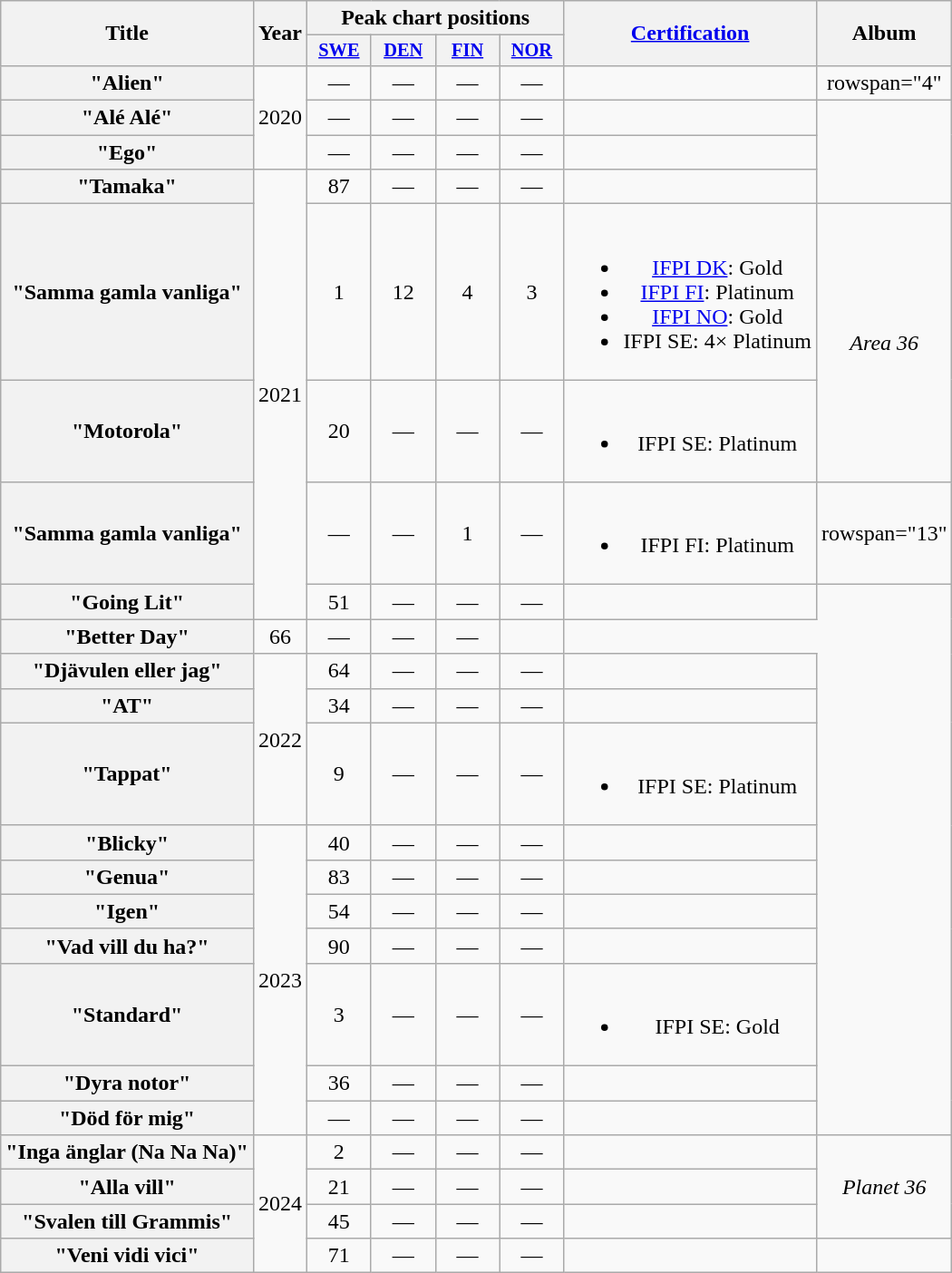<table class="wikitable plainrowheaders" style="text-align:center;">
<tr>
<th scope="col" rowspan="2">Title</th>
<th scope="col" rowspan="2">Year</th>
<th scope="col" colspan="4">Peak chart positions</th>
<th scope="col" rowspan="2"><a href='#'>Certification</a></th>
<th scope="col" rowspan="2">Album</th>
</tr>
<tr>
<th scope="col" style="width:3em;font-size:85%;"><a href='#'>SWE</a><br></th>
<th scope="col" style="width:3em;font-size:85%;"><a href='#'>DEN</a><br></th>
<th scope="col" style="width:3em;font-size:85%;"><a href='#'>FIN</a><br></th>
<th scope="col" style="width:3em;font-size:85%;"><a href='#'>NOR</a><br></th>
</tr>
<tr>
<th scope="row">"Alien"</th>
<td rowspan="3">2020</td>
<td>—</td>
<td>—</td>
<td>—</td>
<td>—</td>
<td></td>
<td>rowspan="4" </td>
</tr>
<tr>
<th scope="row">"Alé Alé"</th>
<td>—</td>
<td>—</td>
<td>—</td>
<td>—</td>
<td></td>
</tr>
<tr>
<th scope="row">"Ego"</th>
<td>—</td>
<td>—</td>
<td>—</td>
<td>—</td>
<td></td>
</tr>
<tr>
<th scope="row">"Tamaka"</th>
<td rowspan="5">2021</td>
<td>87</td>
<td>—</td>
<td>—</td>
<td>—</td>
<td></td>
</tr>
<tr>
<th scope="row">"Samma gamla vanliga"</th>
<td>1</td>
<td>12</td>
<td>4</td>
<td>3</td>
<td><br><ul><li><a href='#'>IFPI DK</a>: Gold</li><li><a href='#'>IFPI FI</a>: Platinum</li><li><a href='#'>IFPI NO</a>: Gold</li><li>IFPI SE: 4× Platinum</li></ul></td>
<td rowspan="2"><em>Area 36</em></td>
</tr>
<tr>
<th scope="row">"Motorola"</th>
<td>20</td>
<td>—</td>
<td>—</td>
<td>—</td>
<td><br><ul><li>IFPI SE: Platinum</li></ul></td>
</tr>
<tr>
<th scope="row">"Samma gamla vanliga"<br></th>
<td>—</td>
<td>—</td>
<td>1</td>
<td>—</td>
<td><br><ul><li>IFPI FI: Platinum</li></ul></td>
<td>rowspan="13"</td>
</tr>
<tr>
<th scope="row">"Going Lit"<br></th>
<td>51</td>
<td>—</td>
<td>—</td>
<td>—</td>
<td></td>
</tr>
<tr>
<th scope="row">"Better Day"<br></th>
<td>66</td>
<td>—</td>
<td>—</td>
<td>—</td>
<td></td>
</tr>
<tr>
<th scope="row">"Djävulen eller jag"<br></th>
<td rowspan="3">2022</td>
<td>64</td>
<td>—</td>
<td>—</td>
<td>—</td>
<td></td>
</tr>
<tr>
<th scope="row">"AT"</th>
<td>34</td>
<td>—</td>
<td>—</td>
<td>—</td>
<td></td>
</tr>
<tr>
<th scope="row">"Tappat"</th>
<td>9</td>
<td>—</td>
<td>—</td>
<td>—</td>
<td><br><ul><li>IFPI SE: Platinum</li></ul></td>
</tr>
<tr>
<th scope="row">"Blicky"</th>
<td rowspan="7">2023</td>
<td>40</td>
<td>—</td>
<td>—</td>
<td>—</td>
<td></td>
</tr>
<tr>
<th scope="row">"Genua"</th>
<td>83</td>
<td>—</td>
<td>—</td>
<td>—</td>
<td></td>
</tr>
<tr>
<th scope="row">"Igen"<br></th>
<td>54</td>
<td>—</td>
<td>—</td>
<td>—</td>
<td></td>
</tr>
<tr>
<th scope="row">"Vad vill du ha?"</th>
<td>90</td>
<td>—</td>
<td>—</td>
<td>—</td>
<td></td>
</tr>
<tr>
<th scope="row">"Standard"<br></th>
<td>3</td>
<td>—</td>
<td>—</td>
<td>—</td>
<td><br><ul><li>IFPI SE: Gold</li></ul></td>
</tr>
<tr>
<th scope="row">"Dyra notor"<br></th>
<td>36</td>
<td>—</td>
<td>—</td>
<td>—</td>
<td></td>
</tr>
<tr>
<th scope="row">"Död för mig"<br></th>
<td>—</td>
<td>—</td>
<td>—</td>
<td>—</td>
<td></td>
</tr>
<tr>
<th scope="row">"Inga änglar (Na Na Na)"</th>
<td rowspan="4">2024</td>
<td>2</td>
<td>—</td>
<td>—</td>
<td>—</td>
<td></td>
<td rowspan="3"><em>Planet 36</em></td>
</tr>
<tr>
<th scope="row">"Alla vill"<br></th>
<td>21</td>
<td>—</td>
<td>—</td>
<td>—</td>
<td></td>
</tr>
<tr>
<th scope="row">"Svalen till Grammis"</th>
<td>45</td>
<td>—</td>
<td>—</td>
<td>—</td>
<td></td>
</tr>
<tr>
<th scope="row">"Veni vidi vici"</th>
<td>71<br></td>
<td>—</td>
<td>—</td>
<td>—</td>
<td></td>
<td></td>
</tr>
</table>
